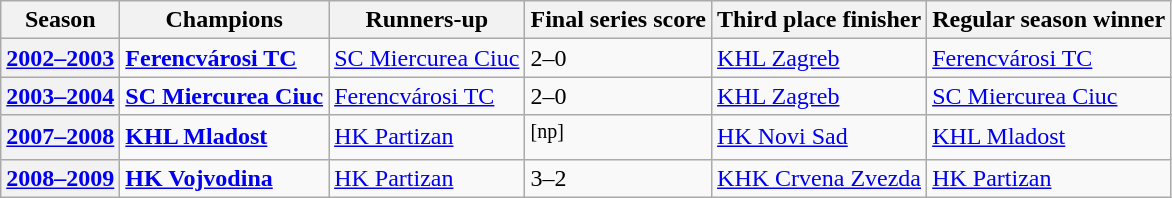<table class="wikitable">
<tr>
<th>Season</th>
<th>Champions</th>
<th>Runners-up</th>
<th>Final series score</th>
<th>Third place finisher</th>
<th>Regular season winner</th>
</tr>
<tr>
<th><a href='#'>2002–2003</a></th>
<td><strong> <a href='#'>Ferencvárosi TC</a></strong></td>
<td> <a href='#'>SC Miercurea Ciuc</a></td>
<td>2–0</td>
<td> <a href='#'>KHL Zagreb</a></td>
<td> <a href='#'>Ferencvárosi TC</a></td>
</tr>
<tr>
<th><a href='#'>2003–2004</a></th>
<td><strong> <a href='#'>SC Miercurea Ciuc</a></strong></td>
<td> <a href='#'>Ferencvárosi TC</a></td>
<td>2–0</td>
<td> <a href='#'>KHL Zagreb</a></td>
<td> <a href='#'>SC Miercurea Ciuc</a></td>
</tr>
<tr>
<th><a href='#'>2007–2008</a></th>
<td><strong> <a href='#'>KHL Mladost</a></strong></td>
<td> <a href='#'>HK Partizan</a></td>
<td><sup>[np]</sup></td>
<td> <a href='#'>HK Novi Sad</a></td>
<td> <a href='#'>KHL Mladost</a></td>
</tr>
<tr>
<th><a href='#'>2008–2009</a></th>
<td><strong> <a href='#'>HK Vojvodina</a></strong></td>
<td> <a href='#'>HK Partizan</a></td>
<td>3–2</td>
<td> <a href='#'>KHK Crvena Zvezda</a></td>
<td> <a href='#'>HK Partizan</a></td>
</tr>
</table>
